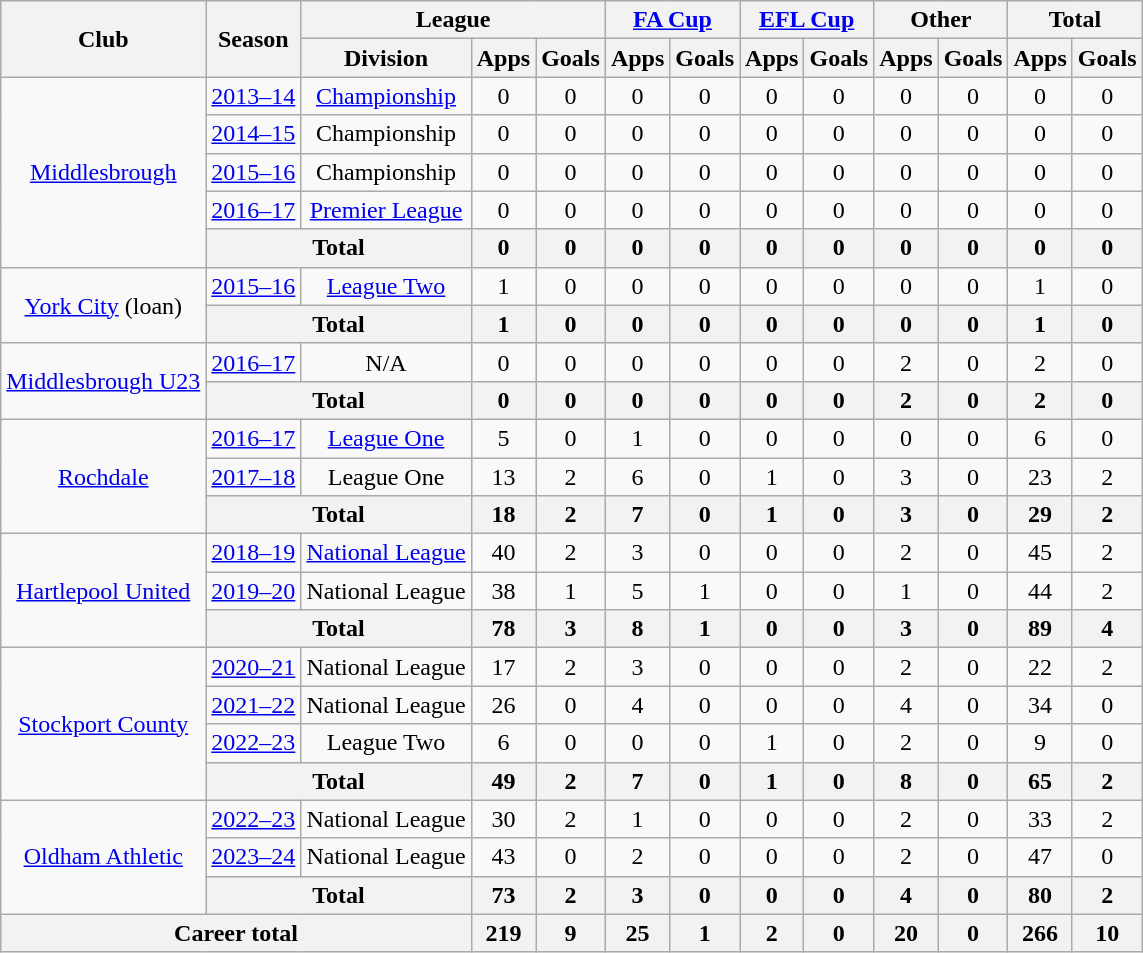<table class=wikitable style=text-align:center>
<tr>
<th rowspan=2>Club</th>
<th rowspan=2>Season</th>
<th colspan=3>League</th>
<th colspan=2><a href='#'>FA Cup</a></th>
<th colspan=2><a href='#'>EFL Cup</a></th>
<th colspan=2>Other</th>
<th colspan=2>Total</th>
</tr>
<tr>
<th>Division</th>
<th>Apps</th>
<th>Goals</th>
<th>Apps</th>
<th>Goals</th>
<th>Apps</th>
<th>Goals</th>
<th>Apps</th>
<th>Goals</th>
<th>Apps</th>
<th>Goals</th>
</tr>
<tr>
<td rowspan=5><a href='#'>Middlesbrough</a></td>
<td><a href='#'>2013–14</a></td>
<td><a href='#'>Championship</a></td>
<td>0</td>
<td>0</td>
<td>0</td>
<td>0</td>
<td>0</td>
<td>0</td>
<td>0</td>
<td>0</td>
<td>0</td>
<td>0</td>
</tr>
<tr>
<td><a href='#'>2014–15</a></td>
<td>Championship</td>
<td>0</td>
<td>0</td>
<td>0</td>
<td>0</td>
<td>0</td>
<td>0</td>
<td>0</td>
<td>0</td>
<td>0</td>
<td>0</td>
</tr>
<tr>
<td><a href='#'>2015–16</a></td>
<td>Championship</td>
<td>0</td>
<td>0</td>
<td>0</td>
<td>0</td>
<td>0</td>
<td>0</td>
<td>0</td>
<td>0</td>
<td>0</td>
<td>0</td>
</tr>
<tr>
<td><a href='#'>2016–17</a></td>
<td><a href='#'>Premier League</a></td>
<td>0</td>
<td>0</td>
<td>0</td>
<td>0</td>
<td>0</td>
<td>0</td>
<td>0</td>
<td>0</td>
<td>0</td>
<td>0</td>
</tr>
<tr>
<th colspan=2>Total</th>
<th>0</th>
<th>0</th>
<th>0</th>
<th>0</th>
<th>0</th>
<th>0</th>
<th>0</th>
<th>0</th>
<th>0</th>
<th>0</th>
</tr>
<tr>
<td rowspan=2><a href='#'>York City</a> (loan)</td>
<td><a href='#'>2015–16</a></td>
<td><a href='#'>League Two</a></td>
<td>1</td>
<td>0</td>
<td>0</td>
<td>0</td>
<td>0</td>
<td>0</td>
<td>0</td>
<td>0</td>
<td>1</td>
<td>0</td>
</tr>
<tr>
<th colspan=2>Total</th>
<th>1</th>
<th>0</th>
<th>0</th>
<th>0</th>
<th>0</th>
<th>0</th>
<th>0</th>
<th>0</th>
<th>1</th>
<th>0</th>
</tr>
<tr>
<td rowspan=2><a href='#'>Middlesbrough U23</a></td>
<td><a href='#'>2016–17</a></td>
<td>N/A</td>
<td>0</td>
<td>0</td>
<td>0</td>
<td>0</td>
<td>0</td>
<td>0</td>
<td>2</td>
<td>0</td>
<td>2</td>
<td>0</td>
</tr>
<tr>
<th colspan=2>Total</th>
<th>0</th>
<th>0</th>
<th>0</th>
<th>0</th>
<th>0</th>
<th>0</th>
<th>2</th>
<th>0</th>
<th>2</th>
<th>0</th>
</tr>
<tr>
<td rowspan=3><a href='#'>Rochdale</a></td>
<td><a href='#'>2016–17</a></td>
<td><a href='#'>League One</a></td>
<td>5</td>
<td>0</td>
<td>1</td>
<td>0</td>
<td>0</td>
<td>0</td>
<td>0</td>
<td>0</td>
<td>6</td>
<td>0</td>
</tr>
<tr>
<td><a href='#'>2017–18</a></td>
<td>League One</td>
<td>13</td>
<td>2</td>
<td>6</td>
<td>0</td>
<td>1</td>
<td>0</td>
<td>3</td>
<td>0</td>
<td>23</td>
<td>2</td>
</tr>
<tr>
<th colspan=2>Total</th>
<th>18</th>
<th>2</th>
<th>7</th>
<th>0</th>
<th>1</th>
<th>0</th>
<th>3</th>
<th>0</th>
<th>29</th>
<th>2</th>
</tr>
<tr>
<td rowspan=3><a href='#'>Hartlepool United</a></td>
<td><a href='#'>2018–19</a></td>
<td><a href='#'>National League</a></td>
<td>40</td>
<td>2</td>
<td>3</td>
<td>0</td>
<td>0</td>
<td>0</td>
<td>2</td>
<td>0</td>
<td>45</td>
<td>2</td>
</tr>
<tr>
<td><a href='#'>2019–20</a></td>
<td>National League</td>
<td>38</td>
<td>1</td>
<td>5</td>
<td>1</td>
<td>0</td>
<td>0</td>
<td>1</td>
<td>0</td>
<td>44</td>
<td>2</td>
</tr>
<tr>
<th colspan=2>Total</th>
<th>78</th>
<th>3</th>
<th>8</th>
<th>1</th>
<th>0</th>
<th>0</th>
<th>3</th>
<th>0</th>
<th>89</th>
<th>4</th>
</tr>
<tr>
<td rowspan=4><a href='#'>Stockport County</a></td>
<td><a href='#'>2020–21</a></td>
<td>National League</td>
<td>17</td>
<td>2</td>
<td>3</td>
<td>0</td>
<td>0</td>
<td>0</td>
<td>2</td>
<td>0</td>
<td>22</td>
<td>2</td>
</tr>
<tr>
<td><a href='#'>2021–22</a></td>
<td>National League</td>
<td>26</td>
<td>0</td>
<td>4</td>
<td>0</td>
<td>0</td>
<td>0</td>
<td>4</td>
<td>0</td>
<td>34</td>
<td>0</td>
</tr>
<tr>
<td><a href='#'>2022–23</a></td>
<td>League Two</td>
<td>6</td>
<td>0</td>
<td>0</td>
<td>0</td>
<td>1</td>
<td>0</td>
<td>2</td>
<td>0</td>
<td>9</td>
<td>0</td>
</tr>
<tr>
<th colspan=2>Total</th>
<th>49</th>
<th>2</th>
<th>7</th>
<th>0</th>
<th>1</th>
<th>0</th>
<th>8</th>
<th>0</th>
<th>65</th>
<th>2</th>
</tr>
<tr>
<td rowspan=3><a href='#'>Oldham Athletic</a></td>
<td><a href='#'>2022–23</a></td>
<td>National League</td>
<td>30</td>
<td>2</td>
<td>1</td>
<td>0</td>
<td>0</td>
<td>0</td>
<td>2</td>
<td>0</td>
<td>33</td>
<td>2</td>
</tr>
<tr>
<td><a href='#'>2023–24</a></td>
<td>National League</td>
<td>43</td>
<td>0</td>
<td>2</td>
<td>0</td>
<td>0</td>
<td>0</td>
<td>2</td>
<td>0</td>
<td>47</td>
<td>0</td>
</tr>
<tr>
<th colspan=2>Total</th>
<th>73</th>
<th>2</th>
<th>3</th>
<th>0</th>
<th>0</th>
<th>0</th>
<th>4</th>
<th>0</th>
<th>80</th>
<th>2</th>
</tr>
<tr>
<th colspan=3>Career total</th>
<th>219</th>
<th>9</th>
<th>25</th>
<th>1</th>
<th>2</th>
<th>0</th>
<th>20</th>
<th>0</th>
<th>266</th>
<th>10</th>
</tr>
</table>
